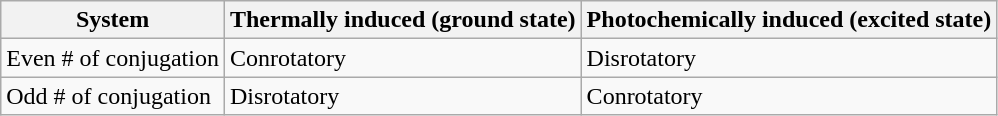<table class="wikitable" border="1">
<tr>
<th>System</th>
<th>Thermally induced (ground state)</th>
<th>Photochemically induced (excited state)</th>
</tr>
<tr>
<td>Even # of conjugation</td>
<td>Conrotatory</td>
<td>Disrotatory</td>
</tr>
<tr>
<td>Odd # of conjugation</td>
<td>Disrotatory</td>
<td>Conrotatory</td>
</tr>
</table>
